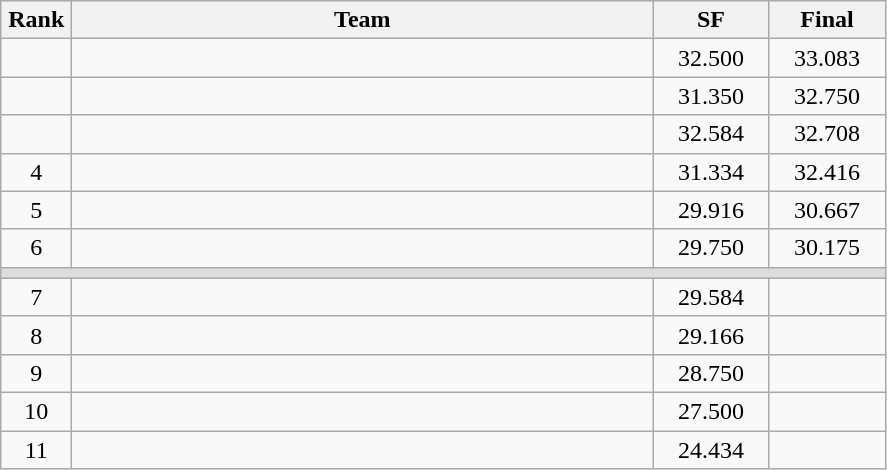<table class=wikitable style="text-align:center">
<tr>
<th width=40>Rank</th>
<th width=380>Team</th>
<th width=70>SF</th>
<th width=70>Final</th>
</tr>
<tr>
<td></td>
<td align=left></td>
<td>32.500</td>
<td>33.083</td>
</tr>
<tr>
<td></td>
<td align=left></td>
<td>31.350</td>
<td>32.750</td>
</tr>
<tr>
<td></td>
<td align=left></td>
<td>32.584</td>
<td>32.708</td>
</tr>
<tr>
<td>4</td>
<td align=left></td>
<td>31.334</td>
<td>32.416</td>
</tr>
<tr>
<td>5</td>
<td align=left></td>
<td>29.916</td>
<td>30.667</td>
</tr>
<tr>
<td>6</td>
<td align=left></td>
<td>29.750</td>
<td>30.175</td>
</tr>
<tr bgcolor=#DDDDDD>
<td colspan=4></td>
</tr>
<tr>
<td>7</td>
<td align=left></td>
<td>29.584</td>
<td></td>
</tr>
<tr>
<td>8</td>
<td align=left></td>
<td>29.166</td>
<td></td>
</tr>
<tr>
<td>9</td>
<td align=left></td>
<td>28.750</td>
<td></td>
</tr>
<tr>
<td>10</td>
<td align=left></td>
<td>27.500</td>
<td></td>
</tr>
<tr>
<td>11</td>
<td align=left></td>
<td>24.434</td>
<td></td>
</tr>
</table>
